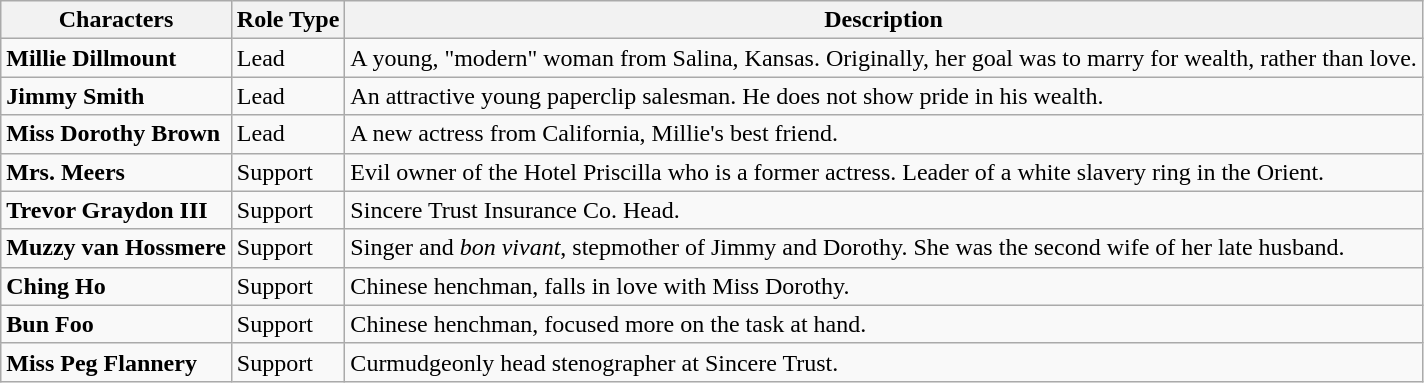<table class="wikitable">
<tr>
<th>Characters</th>
<th>Role Type</th>
<th>Description</th>
</tr>
<tr>
<td><strong>Millie Dillmount</strong></td>
<td>Lead</td>
<td>A young, "modern" woman from Salina, Kansas. Originally, her goal was to marry for wealth, rather than love.</td>
</tr>
<tr>
<td><strong>Jimmy Smith</strong></td>
<td>Lead</td>
<td>An attractive young paperclip salesman. He does not show pride in his wealth.</td>
</tr>
<tr>
<td><strong>Miss Dorothy Brown</strong></td>
<td>Lead</td>
<td>A new actress from California, Millie's best friend.</td>
</tr>
<tr>
<td><strong>Mrs. Meers</strong></td>
<td>Support</td>
<td>Evil owner of the Hotel Priscilla who is a former actress. Leader of a white slavery ring in the Orient.</td>
</tr>
<tr>
<td><strong>Trevor Graydon III</strong></td>
<td>Support</td>
<td>Sincere Trust Insurance Co. Head.</td>
</tr>
<tr>
<td><strong>Muzzy van Hossmere</strong></td>
<td>Support</td>
<td>Singer and <em>bon vivant</em>, stepmother of Jimmy and Dorothy. She was the second wife of her late husband.</td>
</tr>
<tr>
<td><strong>Ching Ho</strong></td>
<td>Support</td>
<td>Chinese henchman, falls in love with Miss Dorothy.</td>
</tr>
<tr>
<td><strong>Bun Foo</strong></td>
<td>Support</td>
<td>Chinese henchman, focused more on the task at hand.</td>
</tr>
<tr>
<td><strong>Miss Peg Flannery</strong></td>
<td>Support</td>
<td>Curmudgeonly head stenographer at Sincere Trust.</td>
</tr>
</table>
